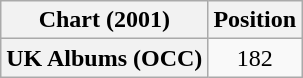<table class="wikitable plainrowheaders" style="text-align:center">
<tr>
<th scope="col">Chart (2001)</th>
<th scope="col">Position</th>
</tr>
<tr>
<th scope="row">UK Albums (OCC)</th>
<td>182</td>
</tr>
</table>
